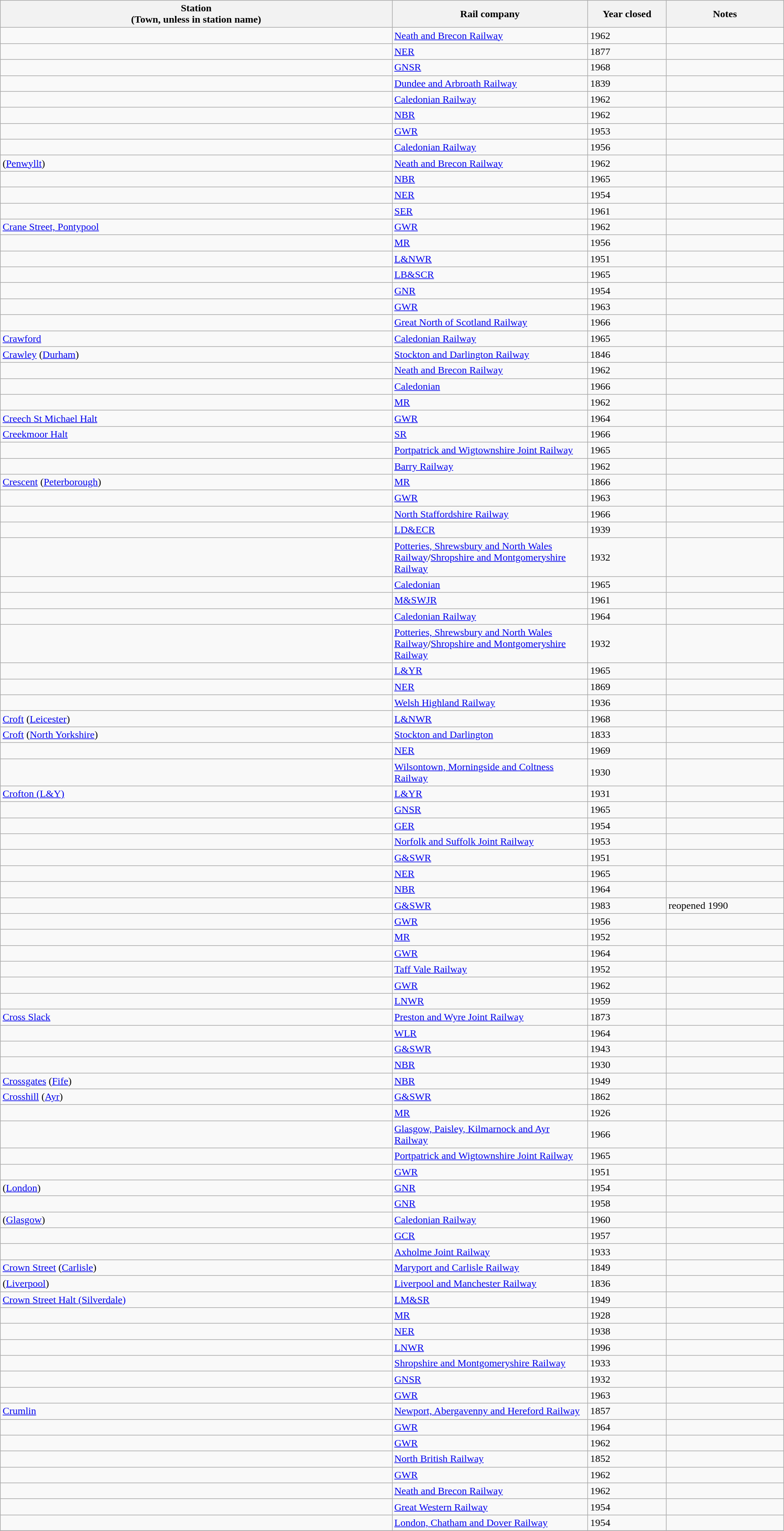<table class="wikitable sortable">
<tr>
<th style="width:50%">Station<br>(Town, unless in station name)</th>
<th style="width:25%">Rail company</th>
<th style="width:10%">Year closed</th>
<th style="width:20%">Notes</th>
</tr>
<tr>
<td></td>
<td><a href='#'>Neath and Brecon Railway</a></td>
<td>1962</td>
<td></td>
</tr>
<tr>
<td></td>
<td><a href='#'>NER</a></td>
<td>1877</td>
<td></td>
</tr>
<tr>
<td></td>
<td><a href='#'>GNSR</a></td>
<td>1968</td>
<td></td>
</tr>
<tr>
<td></td>
<td><a href='#'>Dundee and Arbroath Railway</a></td>
<td>1839</td>
<td></td>
</tr>
<tr>
<td></td>
<td><a href='#'>Caledonian Railway</a></td>
<td>1962</td>
<td></td>
</tr>
<tr>
<td></td>
<td><a href='#'>NBR</a></td>
<td>1962</td>
<td></td>
</tr>
<tr>
<td></td>
<td><a href='#'>GWR</a></td>
<td>1953</td>
<td></td>
</tr>
<tr>
<td></td>
<td><a href='#'>Caledonian Railway</a></td>
<td>1956</td>
<td></td>
</tr>
<tr>
<td> (<a href='#'>Penwyllt</a>)</td>
<td><a href='#'>Neath and Brecon Railway</a></td>
<td>1962</td>
<td></td>
</tr>
<tr>
<td></td>
<td><a href='#'>NBR</a></td>
<td>1965</td>
<td></td>
</tr>
<tr>
<td></td>
<td><a href='#'>NER</a></td>
<td>1954</td>
<td></td>
</tr>
<tr>
<td></td>
<td><a href='#'>SER</a></td>
<td>1961</td>
<td></td>
</tr>
<tr>
<td><a href='#'>Crane Street, Pontypool</a></td>
<td><a href='#'>GWR</a></td>
<td>1962</td>
<td></td>
</tr>
<tr>
<td></td>
<td><a href='#'>MR</a></td>
<td>1956</td>
<td></td>
</tr>
<tr>
<td></td>
<td><a href='#'>L&NWR</a></td>
<td>1951</td>
<td></td>
</tr>
<tr>
<td></td>
<td><a href='#'>LB&SCR</a></td>
<td>1965</td>
<td></td>
</tr>
<tr>
<td></td>
<td><a href='#'>GNR</a></td>
<td>1954</td>
<td></td>
</tr>
<tr>
<td></td>
<td><a href='#'>GWR</a></td>
<td>1963</td>
<td></td>
</tr>
<tr>
<td></td>
<td><a href='#'>Great North of Scotland Railway</a></td>
<td>1966</td>
<td></td>
</tr>
<tr>
<td><a href='#'>Crawford</a></td>
<td><a href='#'>Caledonian Railway</a></td>
<td>1965</td>
<td></td>
</tr>
<tr>
<td><a href='#'>Crawley</a> (<a href='#'>Durham</a>)</td>
<td><a href='#'>Stockton and Darlington Railway</a></td>
<td>1846</td>
<td></td>
</tr>
<tr>
<td></td>
<td><a href='#'>Neath and Brecon Railway</a></td>
<td>1962</td>
<td></td>
</tr>
<tr>
<td></td>
<td><a href='#'>Caledonian</a></td>
<td>1966</td>
<td></td>
</tr>
<tr>
<td></td>
<td><a href='#'>MR</a></td>
<td>1962</td>
<td></td>
</tr>
<tr>
<td><a href='#'>Creech St Michael Halt</a></td>
<td><a href='#'>GWR</a></td>
<td>1964</td>
<td></td>
</tr>
<tr>
<td><a href='#'>Creekmoor Halt</a></td>
<td><a href='#'>SR</a></td>
<td>1966</td>
<td></td>
</tr>
<tr>
<td></td>
<td><a href='#'>Portpatrick and Wigtownshire Joint Railway</a></td>
<td>1965</td>
<td></td>
</tr>
<tr>
<td></td>
<td><a href='#'>Barry Railway</a></td>
<td>1962</td>
<td></td>
</tr>
<tr>
<td><a href='#'>Crescent</a> (<a href='#'>Peterborough</a>)</td>
<td><a href='#'>MR</a></td>
<td>1866</td>
<td></td>
</tr>
<tr>
<td></td>
<td><a href='#'>GWR</a></td>
<td>1963</td>
<td></td>
</tr>
<tr>
<td></td>
<td><a href='#'>North Staffordshire Railway</a></td>
<td>1966</td>
<td></td>
</tr>
<tr>
<td></td>
<td><a href='#'>LD&ECR</a></td>
<td>1939</td>
<td></td>
</tr>
<tr>
<td></td>
<td><a href='#'>Potteries, Shrewsbury and North Wales Railway</a>/<a href='#'>Shropshire and Montgomeryshire Railway</a></td>
<td>1932</td>
<td></td>
</tr>
<tr>
<td></td>
<td><a href='#'>Caledonian</a></td>
<td>1965</td>
<td></td>
</tr>
<tr>
<td></td>
<td><a href='#'>M&SWJR</a></td>
<td>1961</td>
<td></td>
</tr>
<tr>
<td></td>
<td><a href='#'>Caledonian Railway</a></td>
<td>1964</td>
<td></td>
</tr>
<tr>
<td></td>
<td><a href='#'>Potteries, Shrewsbury and North Wales Railway</a>/<a href='#'>Shropshire and Montgomeryshire Railway</a></td>
<td>1932</td>
<td></td>
</tr>
<tr>
<td></td>
<td><a href='#'>L&YR</a></td>
<td>1965</td>
<td></td>
</tr>
<tr>
<td></td>
<td><a href='#'>NER</a></td>
<td>1869</td>
<td></td>
</tr>
<tr>
<td></td>
<td><a href='#'>Welsh Highland Railway</a></td>
<td>1936</td>
<td></td>
</tr>
<tr>
<td><a href='#'>Croft</a> (<a href='#'>Leicester</a>)</td>
<td><a href='#'>L&NWR</a></td>
<td>1968</td>
<td></td>
</tr>
<tr>
<td><a href='#'>Croft</a> (<a href='#'>North Yorkshire</a>)</td>
<td><a href='#'>Stockton and Darlington</a></td>
<td>1833</td>
<td></td>
</tr>
<tr>
<td></td>
<td><a href='#'>NER</a></td>
<td>1969</td>
<td></td>
</tr>
<tr>
<td></td>
<td><a href='#'>Wilsontown, Morningside and Coltness Railway</a></td>
<td>1930</td>
<td></td>
</tr>
<tr>
<td><a href='#'>Crofton (L&Y)</a></td>
<td><a href='#'>L&YR</a></td>
<td>1931</td>
<td></td>
</tr>
<tr>
<td></td>
<td><a href='#'>GNSR</a></td>
<td>1965</td>
<td></td>
</tr>
<tr>
<td></td>
<td><a href='#'>GER</a></td>
<td>1954</td>
<td></td>
</tr>
<tr>
<td></td>
<td><a href='#'>Norfolk and Suffolk Joint Railway</a></td>
<td>1953</td>
<td></td>
</tr>
<tr>
<td></td>
<td><a href='#'>G&SWR</a></td>
<td>1951</td>
<td></td>
</tr>
<tr>
<td></td>
<td><a href='#'>NER</a></td>
<td>1965</td>
<td></td>
</tr>
<tr>
<td></td>
<td><a href='#'>NBR</a></td>
<td>1964</td>
<td></td>
</tr>
<tr>
<td></td>
<td><a href='#'>G&SWR</a></td>
<td>1983</td>
<td>reopened 1990</td>
</tr>
<tr>
<td></td>
<td><a href='#'>GWR</a></td>
<td>1956</td>
<td></td>
</tr>
<tr>
<td></td>
<td><a href='#'>MR</a></td>
<td>1952</td>
<td></td>
</tr>
<tr>
<td></td>
<td><a href='#'>GWR</a></td>
<td>1964</td>
<td></td>
</tr>
<tr>
<td></td>
<td><a href='#'>Taff Vale Railway</a></td>
<td>1952</td>
<td></td>
</tr>
<tr>
<td></td>
<td><a href='#'>GWR</a></td>
<td>1962</td>
<td></td>
</tr>
<tr>
<td></td>
<td><a href='#'>LNWR</a></td>
<td>1959</td>
<td></td>
</tr>
<tr>
<td><a href='#'>Cross Slack</a></td>
<td><a href='#'>Preston and Wyre Joint Railway</a></td>
<td>1873</td>
<td></td>
</tr>
<tr>
<td></td>
<td><a href='#'>WLR</a></td>
<td>1964</td>
<td></td>
</tr>
<tr>
<td></td>
<td><a href='#'>G&SWR</a></td>
<td>1943</td>
<td></td>
</tr>
<tr>
<td></td>
<td><a href='#'>NBR</a></td>
<td>1930</td>
<td></td>
</tr>
<tr>
<td><a href='#'>Crossgates</a> (<a href='#'>Fife</a>)</td>
<td><a href='#'>NBR</a></td>
<td>1949</td>
<td></td>
</tr>
<tr>
<td><a href='#'>Crosshill</a> (<a href='#'>Ayr</a>)</td>
<td><a href='#'>G&SWR</a></td>
<td>1862</td>
<td></td>
</tr>
<tr>
<td></td>
<td><a href='#'>MR</a></td>
<td>1926</td>
<td></td>
</tr>
<tr>
<td></td>
<td><a href='#'>Glasgow, Paisley, Kilmarnock and Ayr Railway</a></td>
<td>1966</td>
<td></td>
</tr>
<tr>
<td></td>
<td><a href='#'>Portpatrick and Wigtownshire Joint Railway</a></td>
<td>1965</td>
<td></td>
</tr>
<tr>
<td></td>
<td><a href='#'>GWR</a></td>
<td>1951</td>
<td></td>
</tr>
<tr>
<td> (<a href='#'>London</a>)</td>
<td><a href='#'>GNR</a></td>
<td>1954</td>
<td></td>
</tr>
<tr>
<td></td>
<td><a href='#'>GNR</a></td>
<td>1958</td>
<td></td>
</tr>
<tr>
<td> (<a href='#'>Glasgow</a>)</td>
<td><a href='#'>Caledonian Railway</a></td>
<td>1960</td>
<td></td>
</tr>
<tr>
<td></td>
<td><a href='#'>GCR</a></td>
<td>1957</td>
<td></td>
</tr>
<tr>
<td></td>
<td><a href='#'>Axholme Joint Railway</a></td>
<td>1933</td>
<td></td>
</tr>
<tr>
<td><a href='#'>Crown Street</a> (<a href='#'>Carlisle</a>)</td>
<td><a href='#'>Maryport and Carlisle Railway</a></td>
<td>1849</td>
<td></td>
</tr>
<tr>
<td> (<a href='#'>Liverpool</a>)</td>
<td><a href='#'>Liverpool and Manchester Railway</a></td>
<td>1836</td>
<td></td>
</tr>
<tr>
<td><a href='#'>Crown Street Halt (Silverdale)</a></td>
<td><a href='#'>LM&SR</a></td>
<td>1949</td>
<td></td>
</tr>
<tr>
<td></td>
<td><a href='#'>MR</a></td>
<td>1928</td>
<td></td>
</tr>
<tr>
<td></td>
<td><a href='#'>NER</a></td>
<td>1938</td>
<td></td>
</tr>
<tr>
<td></td>
<td><a href='#'>LNWR</a></td>
<td>1996</td>
<td></td>
</tr>
<tr>
<td></td>
<td><a href='#'>Shropshire and Montgomeryshire Railway</a></td>
<td>1933</td>
<td></td>
</tr>
<tr>
<td></td>
<td><a href='#'>GNSR</a></td>
<td>1932</td>
<td></td>
</tr>
<tr>
<td></td>
<td><a href='#'>GWR</a></td>
<td>1963</td>
<td></td>
</tr>
<tr>
<td><a href='#'>Crumlin</a></td>
<td><a href='#'>Newport, Abergavenny and Hereford Railway</a></td>
<td>1857</td>
<td></td>
</tr>
<tr>
<td></td>
<td><a href='#'>GWR</a></td>
<td>1964</td>
<td></td>
</tr>
<tr>
<td></td>
<td><a href='#'>GWR</a></td>
<td>1962</td>
<td></td>
</tr>
<tr>
<td></td>
<td><a href='#'>North British Railway</a></td>
<td>1852</td>
<td></td>
</tr>
<tr>
<td></td>
<td><a href='#'>GWR</a></td>
<td>1962</td>
<td></td>
</tr>
<tr>
<td></td>
<td><a href='#'>Neath and Brecon Railway</a></td>
<td>1962</td>
<td></td>
</tr>
<tr>
<td></td>
<td><a href='#'>Great Western Railway</a></td>
<td>1954</td>
<td></td>
</tr>
<tr>
<td></td>
<td><a href='#'>London, Chatham and Dover Railway</a></td>
<td>1954</td>
<td></td>
</tr>
<tr>
</tr>
</table>
